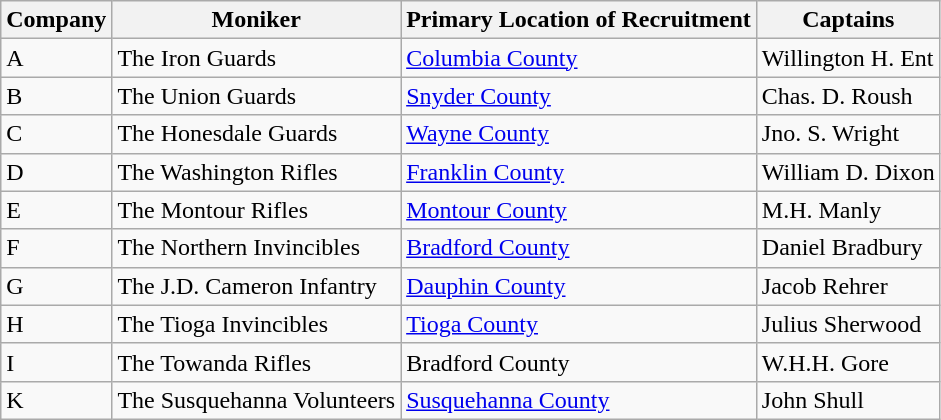<table class="wikitable">
<tr>
<th>Company</th>
<th>Moniker</th>
<th>Primary Location of Recruitment</th>
<th>Captains</th>
</tr>
<tr>
<td>A</td>
<td>The Iron Guards</td>
<td><a href='#'>Columbia County</a></td>
<td>Willington H. Ent</td>
</tr>
<tr>
<td>B</td>
<td>The Union Guards</td>
<td><a href='#'>Snyder County</a></td>
<td>Chas. D. Roush</td>
</tr>
<tr>
<td>C</td>
<td>The Honesdale Guards</td>
<td><a href='#'>Wayne County</a></td>
<td>Jno. S. Wright</td>
</tr>
<tr>
<td>D</td>
<td>The Washington Rifles</td>
<td><a href='#'>Franklin County</a></td>
<td>William D. Dixon</td>
</tr>
<tr>
<td>E</td>
<td>The Montour Rifles</td>
<td><a href='#'>Montour County</a></td>
<td>M.H. Manly</td>
</tr>
<tr>
<td>F</td>
<td>The Northern Invincibles</td>
<td><a href='#'>Bradford County</a></td>
<td>Daniel Bradbury</td>
</tr>
<tr>
<td>G</td>
<td>The J.D. Cameron Infantry</td>
<td><a href='#'>Dauphin County</a></td>
<td>Jacob Rehrer</td>
</tr>
<tr>
<td>H</td>
<td>The Tioga Invincibles</td>
<td><a href='#'>Tioga County</a></td>
<td>Julius Sherwood</td>
</tr>
<tr>
<td>I</td>
<td>The Towanda Rifles</td>
<td>Bradford County</td>
<td>W.H.H. Gore</td>
</tr>
<tr>
<td>K</td>
<td>The Susquehanna Volunteers</td>
<td><a href='#'>Susquehanna County</a></td>
<td>John Shull</td>
</tr>
</table>
